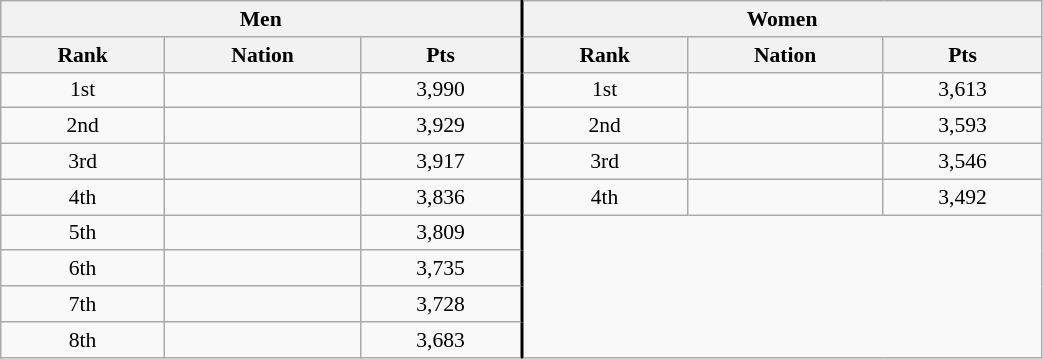<table class="wikitable" width=55% style="font-size:90%; text-align:center;">
<tr>
<th colspan=3 style="border-right: 2px solid black;">Men</th>
<th colspan=3>Women</th>
</tr>
<tr>
<th>Rank</th>
<th>Nation</th>
<th style="border-right: 2px solid black;">Pts</th>
<th>Rank</th>
<th>Nation</th>
<th>Pts</th>
</tr>
<tr>
<td>1st</td>
<td align=left></td>
<td>3,990</td>
<td style="border-left: 2px solid black;">1st</td>
<td align=left></td>
<td>3,613</td>
</tr>
<tr>
<td>2nd</td>
<td align=left></td>
<td>3,929</td>
<td style="border-left: 2px solid black;">2nd</td>
<td align=left></td>
<td>3,593</td>
</tr>
<tr>
<td>3rd</td>
<td align=left></td>
<td>3,917</td>
<td style="border-left: 2px solid black;">3rd</td>
<td align=left></td>
<td>3,546</td>
</tr>
<tr>
<td>4th</td>
<td align=left></td>
<td>3,836</td>
<td style="border-left: 2px solid black;">4th</td>
<td align=left></td>
<td>3,492</td>
</tr>
<tr>
<td>5th</td>
<td align=left></td>
<td style="border-right: 2px solid black;">3,809</td>
</tr>
<tr>
<td>6th</td>
<td align=left></td>
<td style="border-right: 2px solid black;">3,735</td>
</tr>
<tr>
<td>7th</td>
<td align=left></td>
<td style="border-right: 2px solid black;">3,728</td>
</tr>
<tr>
<td>8th</td>
<td align=left></td>
<td style="border-right: 2px solid black;">3,683</td>
</tr>
</table>
